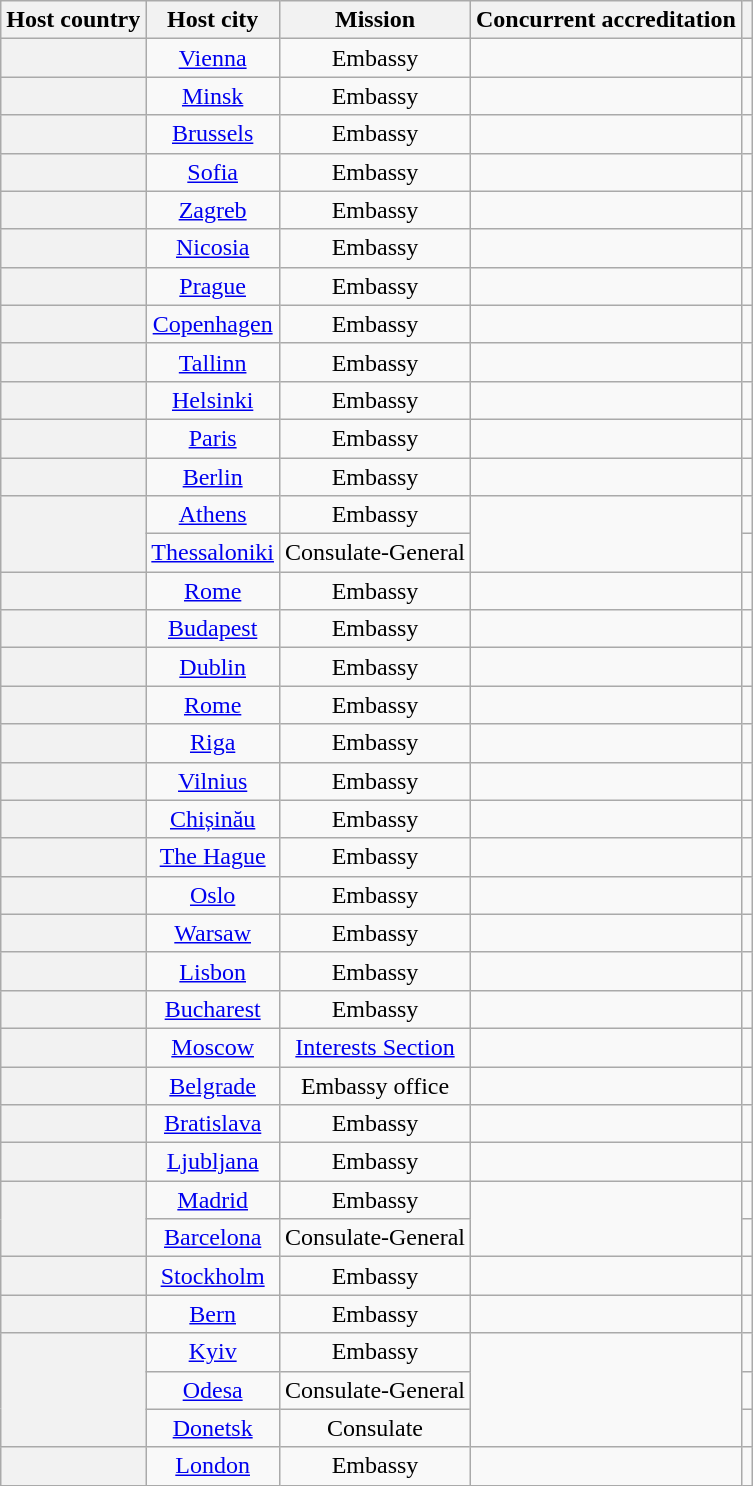<table class="wikitable plainrowheaders" style="text-align:center;">
<tr>
<th scope="col">Host country</th>
<th scope="col">Host city</th>
<th scope="col">Mission</th>
<th scope="col">Concurrent accreditation</th>
<th scope="col"></th>
</tr>
<tr>
<th scope="row"></th>
<td><a href='#'>Vienna</a></td>
<td>Embassy</td>
<td></td>
<td></td>
</tr>
<tr>
<th scope="row"></th>
<td><a href='#'>Minsk</a></td>
<td>Embassy</td>
<td></td>
<td></td>
</tr>
<tr>
<th scope="row"></th>
<td><a href='#'>Brussels</a></td>
<td>Embassy</td>
<td></td>
<td></td>
</tr>
<tr>
<th scope="row"></th>
<td><a href='#'>Sofia</a></td>
<td>Embassy</td>
<td></td>
<td></td>
</tr>
<tr>
<th scope="row"></th>
<td><a href='#'>Zagreb</a></td>
<td>Embassy</td>
<td></td>
<td></td>
</tr>
<tr>
<th scope="row"></th>
<td><a href='#'>Nicosia</a></td>
<td>Embassy</td>
<td></td>
<td></td>
</tr>
<tr>
<th scope="row"></th>
<td><a href='#'>Prague</a></td>
<td>Embassy</td>
<td></td>
<td></td>
</tr>
<tr>
<th scope="row"></th>
<td><a href='#'>Copenhagen</a></td>
<td>Embassy</td>
<td></td>
<td></td>
</tr>
<tr>
<th scope="row"></th>
<td><a href='#'>Tallinn</a></td>
<td>Embassy</td>
<td></td>
<td></td>
</tr>
<tr>
<th scope="row"></th>
<td><a href='#'>Helsinki</a></td>
<td>Embassy</td>
<td></td>
<td></td>
</tr>
<tr>
<th scope="row"></th>
<td><a href='#'>Paris</a></td>
<td>Embassy</td>
<td></td>
<td></td>
</tr>
<tr>
<th scope="row"></th>
<td><a href='#'>Berlin</a></td>
<td>Embassy</td>
<td></td>
<td></td>
</tr>
<tr>
<th rowspan="2" scope="row"></th>
<td><a href='#'>Athens</a></td>
<td>Embassy</td>
<td rowspan="2"></td>
<td></td>
</tr>
<tr>
<td><a href='#'>Thessaloniki</a></td>
<td>Consulate-General</td>
<td></td>
</tr>
<tr>
<th scope="row"></th>
<td><a href='#'>Rome</a></td>
<td>Embassy</td>
<td></td>
<td></td>
</tr>
<tr>
<th scope="row"></th>
<td><a href='#'>Budapest</a></td>
<td>Embassy</td>
<td></td>
<td></td>
</tr>
<tr>
<th scope="row"></th>
<td><a href='#'>Dublin</a></td>
<td>Embassy</td>
<td></td>
<td></td>
</tr>
<tr>
<th scope="row"></th>
<td><a href='#'>Rome</a></td>
<td>Embassy</td>
<td></td>
<td></td>
</tr>
<tr>
<th scope="row"></th>
<td><a href='#'>Riga</a></td>
<td>Embassy</td>
<td></td>
<td></td>
</tr>
<tr>
<th scope="row"></th>
<td><a href='#'>Vilnius</a></td>
<td>Embassy</td>
<td></td>
<td></td>
</tr>
<tr>
<th scope="row"></th>
<td><a href='#'>Chișinău</a></td>
<td>Embassy</td>
<td></td>
<td></td>
</tr>
<tr>
<th scope="row"></th>
<td><a href='#'>The Hague</a></td>
<td>Embassy</td>
<td></td>
<td></td>
</tr>
<tr>
<th scope="row"></th>
<td><a href='#'>Oslo</a></td>
<td>Embassy</td>
<td></td>
<td></td>
</tr>
<tr>
<th scope="row"></th>
<td><a href='#'>Warsaw</a></td>
<td>Embassy</td>
<td></td>
<td></td>
</tr>
<tr>
<th scope="row"></th>
<td><a href='#'>Lisbon</a></td>
<td>Embassy</td>
<td></td>
<td></td>
</tr>
<tr>
<th scope="row"></th>
<td><a href='#'>Bucharest</a></td>
<td>Embassy</td>
<td></td>
<td></td>
</tr>
<tr>
<th scope="row"></th>
<td><a href='#'>Moscow</a></td>
<td><a href='#'>Interests Section</a></td>
<td></td>
<td></td>
</tr>
<tr>
<th scope="row"></th>
<td><a href='#'>Belgrade</a></td>
<td>Embassy office</td>
<td></td>
<td></td>
</tr>
<tr>
<th scope="row"></th>
<td><a href='#'>Bratislava</a></td>
<td>Embassy</td>
<td></td>
<td></td>
</tr>
<tr>
<th scope="row"></th>
<td><a href='#'>Ljubljana</a></td>
<td>Embassy</td>
<td></td>
<td></td>
</tr>
<tr>
<th rowspan="2" scope="row"></th>
<td><a href='#'>Madrid</a></td>
<td>Embassy</td>
<td rowspan="2"></td>
<td></td>
</tr>
<tr>
<td><a href='#'>Barcelona</a></td>
<td>Consulate-General</td>
<td></td>
</tr>
<tr>
<th scope="row"></th>
<td><a href='#'>Stockholm</a></td>
<td>Embassy</td>
<td></td>
<td></td>
</tr>
<tr>
<th scope="row"></th>
<td><a href='#'>Bern</a></td>
<td>Embassy</td>
<td></td>
<td></td>
</tr>
<tr>
<th rowspan="3" scope="row"></th>
<td><a href='#'>Kyiv</a></td>
<td>Embassy</td>
<td rowspan="3"></td>
<td></td>
</tr>
<tr>
<td><a href='#'>Odesa</a></td>
<td>Consulate-General</td>
<td></td>
</tr>
<tr>
<td><a href='#'>Donetsk</a></td>
<td>Consulate</td>
<td></td>
</tr>
<tr>
<th scope="row"></th>
<td><a href='#'>London</a></td>
<td>Embassy</td>
<td></td>
<td></td>
</tr>
</table>
